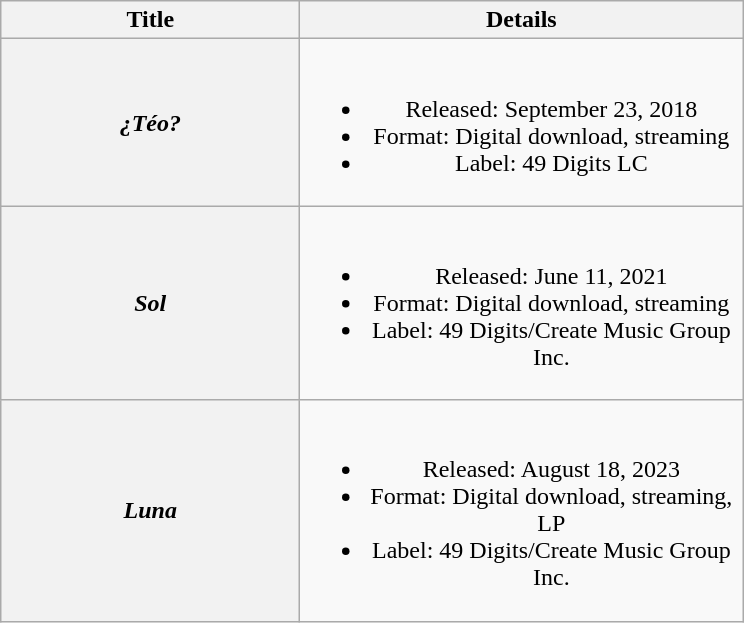<table class="wikitable plainrowheaders" style="text-align:center;">
<tr>
<th scope="col" style="width:12em;">Title</th>
<th scope="col" style="width:18em;">Details</th>
</tr>
<tr>
<th scope="row"><em>¿Téo?</em></th>
<td><br><ul><li>Released: September 23, 2018</li><li>Format: Digital download, streaming</li><li>Label: 49 Digits LC</li></ul></td>
</tr>
<tr>
<th scope="row"><em>Sol</em></th>
<td><br><ul><li>Released: June 11, 2021</li><li>Format: Digital download, streaming</li><li>Label: 49 Digits/Create Music Group Inc.</li></ul></td>
</tr>
<tr>
<th scope="row"><em>Luna</em></th>
<td><br><ul><li>Released: August 18, 2023</li><li>Format: Digital download, streaming, LP</li><li>Label: 49 Digits/Create Music Group Inc.</li></ul></td>
</tr>
</table>
